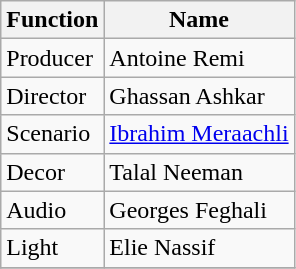<table class="wikitable">
<tr>
<th>Function</th>
<th>Name</th>
</tr>
<tr>
<td>Producer</td>
<td>Antoine Remi</td>
</tr>
<tr>
<td>Director</td>
<td>Ghassan Ashkar</td>
</tr>
<tr>
<td>Scenario</td>
<td><a href='#'>Ibrahim Meraachli</a></td>
</tr>
<tr>
<td>Decor</td>
<td>Talal Neeman</td>
</tr>
<tr>
<td>Audio</td>
<td>Georges Feghali</td>
</tr>
<tr>
<td>Light</td>
<td>Elie Nassif</td>
</tr>
<tr>
</tr>
</table>
